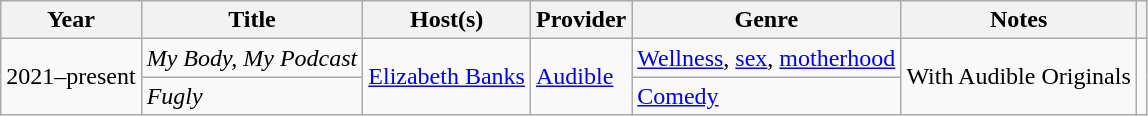<table class="wikitable sortable">
<tr>
<th>Year</th>
<th>Title</th>
<th>Host(s)</th>
<th>Provider</th>
<th>Genre</th>
<th class="unsortable">Notes</th>
<th class="unsortable"></th>
</tr>
<tr>
<td rowspan="2">2021–present</td>
<td><em>My Body, My Podcast</em></td>
<td rowspan="2"><a href='#'>Elizabeth Banks</a></td>
<td rowspan="2"><a href='#'>Audible</a></td>
<td><a href='#'>Wellness</a>, <a href='#'>sex</a>, <a href='#'>motherhood</a></td>
<td rowspan="2">With Audible Originals</td>
<td rowspan="2"></td>
</tr>
<tr>
<td><em>Fugly</em></td>
<td><a href='#'>Comedy</a></td>
</tr>
</table>
